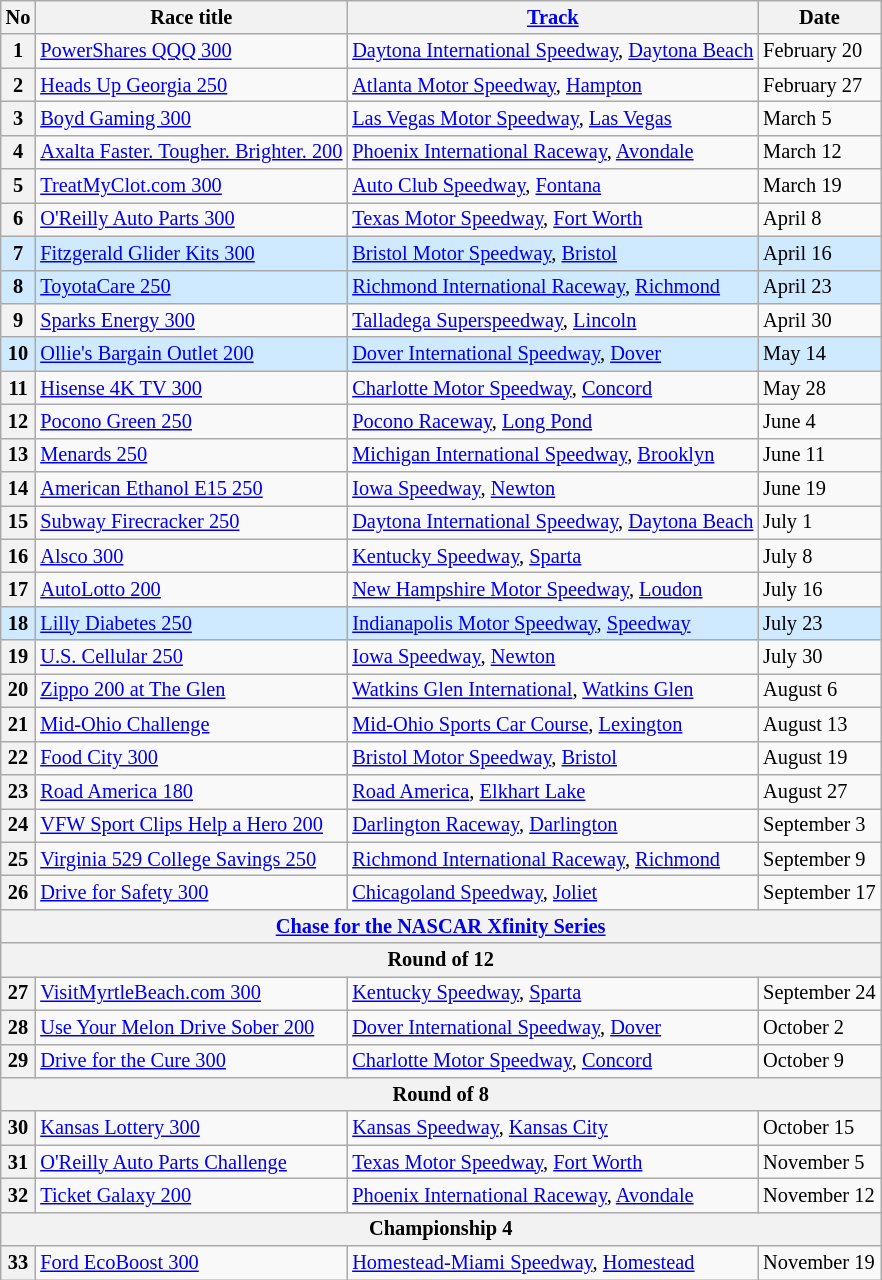<table class="wikitable" style="font-size:85%;">
<tr>
<th>No</th>
<th>Race title</th>
<th><a href='#'>Track</a></th>
<th>Date</th>
</tr>
<tr>
<th>1</th>
<td><a href='#'>PowerShares QQQ 300</a></td>
<td><a href='#'>Daytona International Speedway</a>, <a href='#'>Daytona Beach</a></td>
<td>February 20</td>
</tr>
<tr>
<th>2</th>
<td><a href='#'>Heads Up Georgia 250</a></td>
<td><a href='#'>Atlanta Motor Speedway</a>, <a href='#'>Hampton</a></td>
<td>February 27</td>
</tr>
<tr>
<th>3</th>
<td><a href='#'>Boyd Gaming 300</a></td>
<td><a href='#'>Las Vegas Motor Speedway</a>, <a href='#'>Las Vegas</a></td>
<td>March 5</td>
</tr>
<tr>
<th>4</th>
<td><a href='#'>Axalta Faster. Tougher. Brighter. 200</a></td>
<td><a href='#'>Phoenix International Raceway</a>, <a href='#'>Avondale</a></td>
<td>March 12</td>
</tr>
<tr>
<th>5</th>
<td><a href='#'>TreatMyClot.com 300</a></td>
<td><a href='#'>Auto Club Speedway</a>, <a href='#'>Fontana</a></td>
<td>March 19</td>
</tr>
<tr>
<th>6</th>
<td><a href='#'>O'Reilly Auto Parts 300</a></td>
<td><a href='#'>Texas Motor Speedway</a>, <a href='#'>Fort Worth</a></td>
<td>April 8</td>
</tr>
<tr bgcolor="#CFEAFF">
<td align=center><strong>7</strong></td>
<td><a href='#'>Fitzgerald Glider Kits 300</a></td>
<td><a href='#'>Bristol Motor Speedway</a>, <a href='#'>Bristol</a></td>
<td>April 16</td>
</tr>
<tr bgcolor="#CFEAFF">
<td align=center><strong>8</strong></td>
<td><a href='#'>ToyotaCare 250</a></td>
<td><a href='#'>Richmond International Raceway</a>, <a href='#'>Richmond</a></td>
<td>April 23</td>
</tr>
<tr>
<th>9</th>
<td><a href='#'>Sparks Energy 300</a></td>
<td><a href='#'>Talladega Superspeedway</a>, <a href='#'>Lincoln</a></td>
<td>April 30</td>
</tr>
<tr bgcolor="#CFEAFF">
<td align=center><strong>10</strong></td>
<td><a href='#'>Ollie's Bargain Outlet 200</a></td>
<td><a href='#'>Dover International Speedway</a>, <a href='#'>Dover</a></td>
<td>May 14</td>
</tr>
<tr>
<th>11</th>
<td><a href='#'>Hisense 4K TV 300</a></td>
<td><a href='#'>Charlotte Motor Speedway</a>, <a href='#'>Concord</a></td>
<td>May 28</td>
</tr>
<tr>
<th>12</th>
<td><a href='#'>Pocono Green 250</a></td>
<td><a href='#'>Pocono Raceway</a>, <a href='#'>Long Pond</a></td>
<td>June 4</td>
</tr>
<tr>
<th>13</th>
<td><a href='#'>Menards 250</a></td>
<td><a href='#'>Michigan International Speedway</a>, <a href='#'>Brooklyn</a></td>
<td>June 11</td>
</tr>
<tr>
<th>14</th>
<td><a href='#'>American Ethanol E15 250</a></td>
<td><a href='#'>Iowa Speedway</a>, <a href='#'>Newton</a></td>
<td>June 19</td>
</tr>
<tr>
<th>15</th>
<td><a href='#'>Subway Firecracker 250</a></td>
<td><a href='#'>Daytona International Speedway</a>, <a href='#'>Daytona Beach</a></td>
<td>July 1</td>
</tr>
<tr>
<th>16</th>
<td><a href='#'>Alsco 300</a></td>
<td><a href='#'>Kentucky Speedway</a>, <a href='#'>Sparta</a></td>
<td>July 8</td>
</tr>
<tr>
<th>17</th>
<td><a href='#'>AutoLotto 200</a></td>
<td><a href='#'>New Hampshire Motor Speedway</a>, <a href='#'>Loudon</a></td>
<td>July 16</td>
</tr>
<tr bgcolor="#CFEAFF">
<td align=center><strong>18</strong></td>
<td><a href='#'>Lilly Diabetes 250</a></td>
<td><a href='#'>Indianapolis Motor Speedway</a>, <a href='#'>Speedway</a></td>
<td>July 23</td>
</tr>
<tr>
<th>19</th>
<td><a href='#'>U.S. Cellular 250</a></td>
<td><a href='#'>Iowa Speedway</a>, <a href='#'>Newton</a></td>
<td>July 30</td>
</tr>
<tr>
<th>20</th>
<td><a href='#'>Zippo 200 at The Glen</a></td>
<td><a href='#'>Watkins Glen International</a>, <a href='#'>Watkins Glen</a></td>
<td>August 6</td>
</tr>
<tr>
<th>21</th>
<td><a href='#'>Mid-Ohio Challenge</a></td>
<td><a href='#'>Mid-Ohio Sports Car Course</a>, <a href='#'>Lexington</a></td>
<td>August 13</td>
</tr>
<tr>
<th>22</th>
<td><a href='#'>Food City 300</a></td>
<td><a href='#'>Bristol Motor Speedway</a>, <a href='#'>Bristol</a></td>
<td>August 19</td>
</tr>
<tr>
<th>23</th>
<td><a href='#'>Road America 180</a></td>
<td><a href='#'>Road America</a>, <a href='#'>Elkhart Lake</a></td>
<td>August 27</td>
</tr>
<tr>
<th>24</th>
<td><a href='#'>VFW Sport Clips Help a Hero 200</a></td>
<td><a href='#'>Darlington Raceway</a>, <a href='#'>Darlington</a></td>
<td>September 3</td>
</tr>
<tr>
<th>25</th>
<td><a href='#'>Virginia 529 College Savings 250</a></td>
<td><a href='#'>Richmond International Raceway</a>, <a href='#'>Richmond</a></td>
<td>September 9</td>
</tr>
<tr>
<th>26</th>
<td><a href='#'>Drive for Safety 300</a></td>
<td><a href='#'>Chicagoland Speedway</a>, <a href='#'>Joliet</a></td>
<td>September 17</td>
</tr>
<tr>
<th colspan="4"><a href='#'>Chase for the NASCAR Xfinity Series</a></th>
</tr>
<tr>
<th colspan="4">Round of 12</th>
</tr>
<tr>
<th>27</th>
<td><a href='#'>VisitMyrtleBeach.com 300</a></td>
<td><a href='#'>Kentucky Speedway</a>, <a href='#'>Sparta</a></td>
<td>September 24</td>
</tr>
<tr>
<th>28</th>
<td><a href='#'>Use Your Melon Drive Sober 200</a></td>
<td><a href='#'>Dover International Speedway</a>, <a href='#'>Dover</a></td>
<td>October 2</td>
</tr>
<tr>
<th>29</th>
<td><a href='#'>Drive for the Cure 300</a></td>
<td><a href='#'>Charlotte Motor Speedway</a>, <a href='#'>Concord</a></td>
<td>October 9</td>
</tr>
<tr>
<th colspan="4">Round of 8</th>
</tr>
<tr>
<th>30</th>
<td><a href='#'>Kansas Lottery 300</a></td>
<td><a href='#'>Kansas Speedway</a>, <a href='#'>Kansas City</a></td>
<td>October 15</td>
</tr>
<tr>
<th>31</th>
<td><a href='#'>O'Reilly Auto Parts Challenge</a></td>
<td><a href='#'>Texas Motor Speedway</a>, <a href='#'>Fort Worth</a></td>
<td>November 5</td>
</tr>
<tr>
<th>32</th>
<td><a href='#'>Ticket Galaxy 200</a></td>
<td><a href='#'>Phoenix International Raceway</a>, <a href='#'>Avondale</a></td>
<td>November 12</td>
</tr>
<tr>
<th colspan="4">Championship 4</th>
</tr>
<tr>
<th>33</th>
<td><a href='#'>Ford EcoBoost 300</a></td>
<td><a href='#'>Homestead-Miami Speedway</a>, <a href='#'>Homestead</a></td>
<td>November 19</td>
</tr>
</table>
